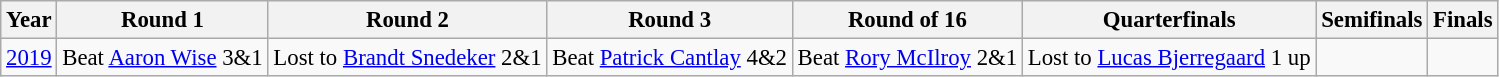<table class="wikitable" style="text-align:center; font-size:95%">
<tr>
<th>Year</th>
<th>Round 1</th>
<th>Round 2</th>
<th>Round 3</th>
<th>Round of 16</th>
<th>Quarterfinals</th>
<th>Semifinals</th>
<th>Finals</th>
</tr>
<tr>
<td><a href='#'>2019</a></td>
<td>Beat <a href='#'>Aaron Wise</a> 3&1</td>
<td>Lost to <a href='#'>Brandt Snedeker</a> 2&1</td>
<td>Beat <a href='#'>Patrick Cantlay</a> 4&2</td>
<td>Beat <a href='#'>Rory McIlroy</a> 2&1</td>
<td>Lost to <a href='#'>Lucas Bjerregaard</a> 1 up</td>
<td></td>
<td></td>
</tr>
</table>
